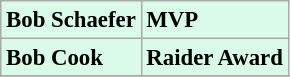<table class="wikitable" style="background:#d9fbe8; font-size:95%;">
<tr>
<td><strong>Bob Schaefer</strong></td>
<td><strong>MVP</strong></td>
</tr>
<tr>
<td><strong>Bob Cook</strong></td>
<td><strong>Raider Award</strong></td>
</tr>
<tr>
</tr>
</table>
